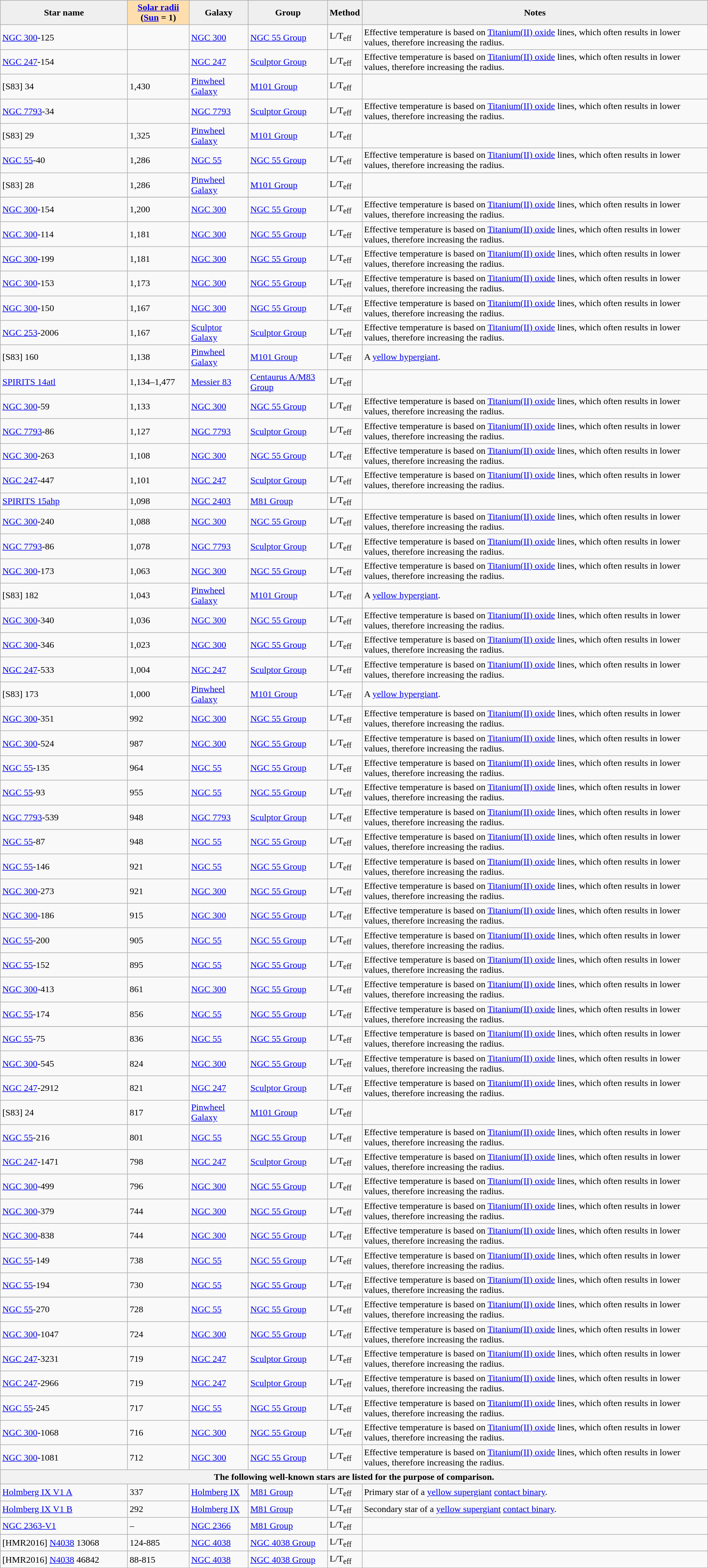<table class="wikitable sortable">
<tr>
<th style="background:#efefef; white-space:nobr" width=217px>Star name</th>
<th style="background:#ffdead;" width=101px><a href='#'>Solar radii</a><br>(<a href='#'>Sun</a> = 1)</th>
<th style="background:#efefef">Galaxy</th>
<th style="background:#efefef">Group</th>
<th style="background:#efefef">Method</th>
<th style="background:#efefef">Notes</th>
</tr>
<tr>
<td><a href='#'>NGC 300</a>-125</td>
<td></td>
<td><a href='#'>NGC 300</a></td>
<td><a href='#'>NGC 55 Group</a></td>
<td>L/T<sub>eff</sub></td>
<td>Effective temperature is based on <a href='#'>Titanium(II) oxide</a> lines, which often results in lower values, therefore increasing the radius.</td>
</tr>
<tr>
<td><a href='#'>NGC 247</a>-154</td>
<td></td>
<td><a href='#'>NGC 247</a></td>
<td><a href='#'>Sculptor Group</a></td>
<td>L/T<sub>eff</sub></td>
<td>Effective temperature is based on <a href='#'>Titanium(II) oxide</a> lines, which often results in lower values, therefore increasing the radius.</td>
</tr>
<tr>
<td>[S83] 34</td>
<td>1,430</td>
<td><a href='#'>Pinwheel Galaxy</a></td>
<td><a href='#'>M101 Group</a></td>
<td>L/T<sub>eff</sub></td>
<td></td>
</tr>
<tr>
<td><a href='#'>NGC 7793</a>-34</td>
<td></td>
<td><a href='#'>NGC 7793</a></td>
<td><a href='#'>Sculptor Group</a></td>
<td>L/T<sub>eff</sub></td>
<td>Effective temperature is based on <a href='#'>Titanium(II) oxide</a> lines, which often results in lower values, therefore increasing the radius.</td>
</tr>
<tr>
<td>[S83] 29</td>
<td>1,325</td>
<td><a href='#'>Pinwheel Galaxy</a></td>
<td><a href='#'>M101 Group</a></td>
<td>L/T<sub>eff</sub></td>
<td></td>
</tr>
<tr>
<td><a href='#'>NGC 55</a>-40</td>
<td>1,286 </td>
<td><a href='#'>NGC 55</a></td>
<td><a href='#'>NGC 55 Group</a></td>
<td>L/T<sub>eff</sub></td>
<td>Effective temperature is based on <a href='#'>Titanium(II) oxide</a> lines, which often results in lower values, therefore increasing the radius.</td>
</tr>
<tr>
<td>[S83] 28</td>
<td>1,286</td>
<td><a href='#'>Pinwheel Galaxy</a></td>
<td><a href='#'>M101 Group</a></td>
<td>L/T<sub>eff</sub></td>
<td></td>
</tr>
<tr>
</tr>
<tr>
<td><a href='#'>NGC 300</a>-154</td>
<td>1,200 </td>
<td><a href='#'>NGC 300</a></td>
<td><a href='#'>NGC 55 Group</a></td>
<td>L/T<sub>eff</sub></td>
<td>Effective temperature is based on <a href='#'>Titanium(II) oxide</a> lines, which often results in lower values, therefore increasing the radius.</td>
</tr>
<tr>
<td><a href='#'>NGC 300</a>-114</td>
<td>1,181 </td>
<td><a href='#'>NGC 300</a></td>
<td><a href='#'>NGC 55 Group</a></td>
<td>L/T<sub>eff</sub></td>
<td>Effective temperature is based on <a href='#'>Titanium(II) oxide</a> lines, which often results in lower values, therefore increasing the radius.</td>
</tr>
<tr>
<td><a href='#'>NGC 300</a>-199</td>
<td>1,181 </td>
<td><a href='#'>NGC 300</a></td>
<td><a href='#'>NGC 55 Group</a></td>
<td>L/T<sub>eff</sub></td>
<td>Effective temperature is based on <a href='#'>Titanium(II) oxide</a> lines, which often results in lower values, therefore increasing the radius.</td>
</tr>
<tr>
<td><a href='#'>NGC 300</a>-153</td>
<td>1,173 </td>
<td><a href='#'>NGC 300</a></td>
<td><a href='#'>NGC 55 Group</a></td>
<td>L/T<sub>eff</sub></td>
<td>Effective temperature is based on <a href='#'>Titanium(II) oxide</a> lines, which often results in lower values, therefore increasing the radius.</td>
</tr>
<tr>
<td><a href='#'>NGC 300</a>-150</td>
<td>1,167 </td>
<td><a href='#'>NGC 300</a></td>
<td><a href='#'>NGC 55 Group</a></td>
<td>L/T<sub>eff</sub></td>
<td>Effective temperature is based on <a href='#'>Titanium(II) oxide</a> lines, which often results in lower values, therefore increasing the radius.</td>
</tr>
<tr>
<td><a href='#'>NGC 253</a>-2006</td>
<td>1,167 </td>
<td><a href='#'>Sculptor Galaxy</a></td>
<td><a href='#'>Sculptor Group</a></td>
<td>L/T<sub>eff</sub></td>
<td>Effective temperature is based on <a href='#'>Titanium(II) oxide</a> lines, which often results in lower values, therefore increasing the radius.</td>
</tr>
<tr>
<td>[S83] 160</td>
<td>1,138</td>
<td><a href='#'>Pinwheel Galaxy</a></td>
<td><a href='#'>M101 Group</a></td>
<td>L/T<sub>eff</sub></td>
<td>A <a href='#'>yellow hypergiant</a>.</td>
</tr>
<tr>
<td><a href='#'>SPIRITS 14atl</a></td>
<td>1,134–1,477</td>
<td><a href='#'>Messier 83</a></td>
<td><a href='#'>Centaurus A/M83 Group</a></td>
<td>L/T<sub>eff</sub></td>
<td></td>
</tr>
<tr>
<td><a href='#'>NGC 300</a>-59</td>
<td>1,133 </td>
<td><a href='#'>NGC 300</a></td>
<td><a href='#'>NGC 55 Group</a></td>
<td>L/T<sub>eff</sub></td>
<td>Effective temperature is based on <a href='#'>Titanium(II) oxide</a> lines, which often results in lower values, therefore increasing the radius.</td>
</tr>
<tr>
<td><a href='#'>NGC 7793</a>-86</td>
<td>1,127 </td>
<td><a href='#'>NGC 7793</a></td>
<td><a href='#'>Sculptor Group</a></td>
<td>L/T<sub>eff</sub></td>
<td>Effective temperature is based on <a href='#'>Titanium(II) oxide</a> lines, which often results in lower values, therefore increasing the radius.</td>
</tr>
<tr>
<td><a href='#'>NGC 300</a>-263</td>
<td>1,108 </td>
<td><a href='#'>NGC 300</a></td>
<td><a href='#'>NGC 55 Group</a></td>
<td>L/T<sub>eff</sub></td>
<td>Effective temperature is based on <a href='#'>Titanium(II) oxide</a> lines, which often results in lower values, therefore increasing the radius.</td>
</tr>
<tr>
<td><a href='#'>NGC 247</a>-447</td>
<td>1,101 </td>
<td><a href='#'>NGC 247</a></td>
<td><a href='#'>Sculptor Group</a></td>
<td>L/T<sub>eff</sub></td>
<td>Effective temperature is based on <a href='#'>Titanium(II) oxide</a> lines, which often results in lower values, therefore increasing the radius.</td>
</tr>
<tr>
<td><a href='#'>SPIRITS 15ahp</a></td>
<td>1,098</td>
<td><a href='#'>NGC 2403</a></td>
<td><a href='#'>M81 Group</a></td>
<td>L/T<sub>eff</sub></td>
<td></td>
</tr>
<tr>
<td><a href='#'>NGC 300</a>-240</td>
<td>1,088 </td>
<td><a href='#'>NGC 300</a></td>
<td><a href='#'>NGC 55 Group</a></td>
<td>L/T<sub>eff</sub></td>
<td>Effective temperature is based on <a href='#'>Titanium(II) oxide</a> lines, which often results in lower values, therefore increasing the radius.</td>
</tr>
<tr>
<td><a href='#'>NGC 7793</a>-86</td>
<td>1,078 </td>
<td><a href='#'>NGC 7793</a></td>
<td><a href='#'>Sculptor Group</a></td>
<td>L/T<sub>eff</sub></td>
<td>Effective temperature is based on <a href='#'>Titanium(II) oxide</a> lines, which often results in lower values, therefore increasing the radius.</td>
</tr>
<tr>
<td><a href='#'>NGC 300</a>-173</td>
<td>1,063 </td>
<td><a href='#'>NGC 300</a></td>
<td><a href='#'>NGC 55 Group</a></td>
<td>L/T<sub>eff</sub></td>
<td>Effective temperature is based on <a href='#'>Titanium(II) oxide</a> lines, which often results in lower values, therefore increasing the radius.</td>
</tr>
<tr>
<td>[S83] 182</td>
<td>1,043</td>
<td><a href='#'>Pinwheel Galaxy</a></td>
<td><a href='#'>M101 Group</a></td>
<td>L/T<sub>eff</sub></td>
<td>A <a href='#'>yellow hypergiant</a>.</td>
</tr>
<tr>
<td><a href='#'>NGC 300</a>-340</td>
<td>1,036 </td>
<td><a href='#'>NGC 300</a></td>
<td><a href='#'>NGC 55 Group</a></td>
<td>L/T<sub>eff</sub></td>
<td>Effective temperature is based on <a href='#'>Titanium(II) oxide</a> lines, which often results in lower values, therefore increasing the radius.</td>
</tr>
<tr>
<td><a href='#'>NGC 300</a>-346</td>
<td>1,023 </td>
<td><a href='#'>NGC 300</a></td>
<td><a href='#'>NGC 55 Group</a></td>
<td>L/T<sub>eff</sub></td>
<td>Effective temperature is based on <a href='#'>Titanium(II) oxide</a> lines, which often results in lower values, therefore increasing the radius.</td>
</tr>
<tr>
<td><a href='#'>NGC 247</a>-533</td>
<td>1,004 </td>
<td><a href='#'>NGC 247</a></td>
<td><a href='#'>Sculptor Group</a></td>
<td>L/T<sub>eff</sub></td>
<td>Effective temperature is based on <a href='#'>Titanium(II) oxide</a> lines, which often results in lower values, therefore increasing the radius.</td>
</tr>
<tr>
<td>[S83] 173</td>
<td>1,000</td>
<td><a href='#'>Pinwheel Galaxy</a></td>
<td><a href='#'>M101 Group</a></td>
<td>L/T<sub>eff</sub></td>
<td>A <a href='#'>yellow hypergiant</a>.</td>
</tr>
<tr>
<td><a href='#'>NGC 300</a>-351</td>
<td>992 </td>
<td><a href='#'>NGC 300</a></td>
<td><a href='#'>NGC 55 Group</a></td>
<td>L/T<sub>eff</sub></td>
<td>Effective temperature is based on <a href='#'>Titanium(II) oxide</a> lines, which often results in lower values, therefore increasing the radius.</td>
</tr>
<tr>
<td><a href='#'>NGC 300</a>-524</td>
<td>987 </td>
<td><a href='#'>NGC 300</a></td>
<td><a href='#'>NGC 55 Group</a></td>
<td>L/T<sub>eff</sub></td>
<td>Effective temperature is based on <a href='#'>Titanium(II) oxide</a> lines, which often results in lower values, therefore increasing the radius.</td>
</tr>
<tr>
<td><a href='#'>NGC 55</a>-135</td>
<td>964 </td>
<td><a href='#'>NGC 55</a></td>
<td><a href='#'>NGC 55 Group</a></td>
<td>L/T<sub>eff</sub></td>
<td>Effective temperature is based on <a href='#'>Titanium(II) oxide</a> lines, which often results in lower values, therefore increasing the radius.</td>
</tr>
<tr>
<td><a href='#'>NGC 55</a>-93</td>
<td>955 </td>
<td><a href='#'>NGC 55</a></td>
<td><a href='#'>NGC 55 Group</a></td>
<td>L/T<sub>eff</sub></td>
<td>Effective temperature is based on <a href='#'>Titanium(II) oxide</a> lines, which often results in lower values, therefore increasing the radius.</td>
</tr>
<tr>
<td><a href='#'>NGC 7793</a>-539</td>
<td>948</td>
<td><a href='#'>NGC 7793</a></td>
<td><a href='#'>Sculptor Group</a></td>
<td>L/T<sub>eff</sub></td>
<td>Effective temperature is based on <a href='#'>Titanium(II) oxide</a> lines, which often results in lower values, therefore increasing the radius.</td>
</tr>
<tr>
<td><a href='#'>NGC 55</a>-87</td>
<td>948 </td>
<td><a href='#'>NGC 55</a></td>
<td><a href='#'>NGC 55 Group</a></td>
<td>L/T<sub>eff</sub></td>
<td>Effective temperature is based on <a href='#'>Titanium(II) oxide</a> lines, which often results in lower values, therefore increasing the radius.</td>
</tr>
<tr>
<td><a href='#'>NGC 55</a>-146</td>
<td>921 </td>
<td><a href='#'>NGC 55</a></td>
<td><a href='#'>NGC 55 Group</a></td>
<td>L/T<sub>eff</sub></td>
<td>Effective temperature is based on <a href='#'>Titanium(II) oxide</a> lines, which often results in lower values, therefore increasing the radius.</td>
</tr>
<tr>
<td><a href='#'>NGC 300</a>-273</td>
<td>921 </td>
<td><a href='#'>NGC 300</a></td>
<td><a href='#'>NGC 55 Group</a></td>
<td>L/T<sub>eff</sub></td>
<td>Effective temperature is based on <a href='#'>Titanium(II) oxide</a> lines, which often results in lower values, therefore increasing the radius.</td>
</tr>
<tr>
<td><a href='#'>NGC 300</a>-186</td>
<td>915 </td>
<td><a href='#'>NGC 300</a></td>
<td><a href='#'>NGC 55 Group</a></td>
<td>L/T<sub>eff</sub></td>
<td>Effective temperature is based on <a href='#'>Titanium(II) oxide</a> lines, which often results in lower values, therefore increasing the radius.</td>
</tr>
<tr>
<td><a href='#'>NGC 55</a>-200</td>
<td>905 </td>
<td><a href='#'>NGC 55</a></td>
<td><a href='#'>NGC 55 Group</a></td>
<td>L/T<sub>eff</sub></td>
<td>Effective temperature is based on <a href='#'>Titanium(II) oxide</a> lines, which often results in lower values, therefore increasing the radius.</td>
</tr>
<tr>
<td><a href='#'>NGC 55</a>-152</td>
<td>895 </td>
<td><a href='#'>NGC 55</a></td>
<td><a href='#'>NGC 55 Group</a></td>
<td>L/T<sub>eff</sub></td>
<td>Effective temperature is based on <a href='#'>Titanium(II) oxide</a> lines, which often results in lower values, therefore increasing the radius.</td>
</tr>
<tr>
<td><a href='#'>NGC 300</a>-413</td>
<td>861 </td>
<td><a href='#'>NGC 300</a></td>
<td><a href='#'>NGC 55 Group</a></td>
<td>L/T<sub>eff</sub></td>
<td>Effective temperature is based on <a href='#'>Titanium(II) oxide</a> lines, which often results in lower values, therefore increasing the radius.</td>
</tr>
<tr>
<td><a href='#'>NGC 55</a>-174</td>
<td>856 </td>
<td><a href='#'>NGC 55</a></td>
<td><a href='#'>NGC 55 Group</a></td>
<td>L/T<sub>eff</sub></td>
<td>Effective temperature is based on <a href='#'>Titanium(II) oxide</a> lines, which often results in lower values, therefore increasing the radius.</td>
</tr>
<tr>
</tr>
<tr>
</tr>
<tr>
<td><a href='#'>NGC 55</a>-75</td>
<td>836 </td>
<td><a href='#'>NGC 55</a></td>
<td><a href='#'>NGC 55 Group</a></td>
<td>L/T<sub>eff</sub></td>
<td>Effective temperature is based on <a href='#'>Titanium(II) oxide</a> lines, which often results in lower values, therefore increasing the radius.</td>
</tr>
<tr>
<td><a href='#'>NGC 300</a>-545</td>
<td>824 </td>
<td><a href='#'>NGC 300</a></td>
<td><a href='#'>NGC 55 Group</a></td>
<td>L/T<sub>eff</sub></td>
<td>Effective temperature is based on <a href='#'>Titanium(II) oxide</a> lines, which often results in lower values, therefore increasing the radius.</td>
</tr>
<tr>
<td><a href='#'>NGC 247</a>-2912</td>
<td>821 </td>
<td><a href='#'>NGC 247</a></td>
<td><a href='#'>Sculptor Group</a></td>
<td>L/T<sub>eff</sub></td>
<td>Effective temperature is based on <a href='#'>Titanium(II) oxide</a> lines, which often results in lower values, therefore increasing the radius.</td>
</tr>
<tr>
<td>[S83] 24</td>
<td>817</td>
<td><a href='#'>Pinwheel Galaxy</a></td>
<td><a href='#'>M101 Group</a></td>
<td>L/T<sub>eff</sub></td>
<td></td>
</tr>
<tr>
<td><a href='#'>NGC 55</a>-216</td>
<td>801 </td>
<td><a href='#'>NGC 55</a></td>
<td><a href='#'>NGC 55 Group</a></td>
<td>L/T<sub>eff</sub></td>
<td>Effective temperature is based on <a href='#'>Titanium(II) oxide</a> lines, which often results in lower values, therefore increasing the radius.</td>
</tr>
<tr>
<td><a href='#'>NGC 247</a>-1471</td>
<td>798 </td>
<td><a href='#'>NGC 247</a></td>
<td><a href='#'>Sculptor Group</a></td>
<td>L/T<sub>eff</sub></td>
<td>Effective temperature is based on <a href='#'>Titanium(II) oxide</a> lines, which often results in lower values, therefore increasing the radius.</td>
</tr>
<tr>
<td><a href='#'>NGC 300</a>-499</td>
<td>796 </td>
<td><a href='#'>NGC 300</a></td>
<td><a href='#'>NGC 55 Group</a></td>
<td>L/T<sub>eff</sub></td>
<td>Effective temperature is based on <a href='#'>Titanium(II) oxide</a> lines, which often results in lower values, therefore increasing the radius.</td>
</tr>
<tr>
<td><a href='#'>NGC 300</a>-379</td>
<td>744 </td>
<td><a href='#'>NGC 300</a></td>
<td><a href='#'>NGC 55 Group</a></td>
<td>L/T<sub>eff</sub></td>
<td>Effective temperature is based on <a href='#'>Titanium(II) oxide</a> lines, which often results in lower values, therefore increasing the radius.</td>
</tr>
<tr>
<td><a href='#'>NGC 300</a>-838</td>
<td>744 </td>
<td><a href='#'>NGC 300</a></td>
<td><a href='#'>NGC 55 Group</a></td>
<td>L/T<sub>eff</sub></td>
<td>Effective temperature is based on <a href='#'>Titanium(II) oxide</a> lines, which often results in lower values, therefore increasing the radius.</td>
</tr>
<tr>
<td><a href='#'>NGC 55</a>-149</td>
<td>738 </td>
<td><a href='#'>NGC 55</a></td>
<td><a href='#'>NGC 55 Group</a></td>
<td>L/T<sub>eff</sub></td>
<td>Effective temperature is based on <a href='#'>Titanium(II) oxide</a> lines, which often results in lower values, therefore increasing the radius.</td>
</tr>
<tr>
<td><a href='#'>NGC 55</a>-194</td>
<td>730 </td>
<td><a href='#'>NGC 55</a></td>
<td><a href='#'>NGC 55 Group</a></td>
<td>L/T<sub>eff</sub></td>
<td>Effective temperature is based on <a href='#'>Titanium(II) oxide</a> lines, which often results in lower values, therefore increasing the radius.</td>
</tr>
<tr>
</tr>
<tr>
<td><a href='#'>NGC 55</a>-270</td>
<td>728 </td>
<td><a href='#'>NGC 55</a></td>
<td><a href='#'>NGC 55 Group</a></td>
<td>L/T<sub>eff</sub></td>
<td>Effective temperature is based on <a href='#'>Titanium(II) oxide</a> lines, which often results in lower values, therefore increasing the radius.</td>
</tr>
<tr>
<td><a href='#'>NGC 300</a>-1047</td>
<td>724 </td>
<td><a href='#'>NGC 300</a></td>
<td><a href='#'>NGC 55 Group</a></td>
<td>L/T<sub>eff</sub></td>
<td>Effective temperature is based on <a href='#'>Titanium(II) oxide</a> lines, which often results in lower values, therefore increasing the radius.</td>
</tr>
<tr>
<td><a href='#'>NGC 247</a>-3231</td>
<td>719 </td>
<td><a href='#'>NGC 247</a></td>
<td><a href='#'>Sculptor Group</a></td>
<td>L/T<sub>eff</sub></td>
<td>Effective temperature is based on <a href='#'>Titanium(II) oxide</a> lines, which often results in lower values, therefore increasing the radius.</td>
</tr>
<tr>
<td><a href='#'>NGC 247</a>-2966</td>
<td>719 </td>
<td><a href='#'>NGC 247</a></td>
<td><a href='#'>Sculptor Group</a></td>
<td>L/T<sub>eff</sub></td>
<td>Effective temperature is based on <a href='#'>Titanium(II) oxide</a> lines, which often results in lower values, therefore increasing the radius.</td>
</tr>
<tr>
<td><a href='#'>NGC 55</a>-245</td>
<td>717 </td>
<td><a href='#'>NGC 55</a></td>
<td><a href='#'>NGC 55 Group</a></td>
<td>L/T<sub>eff</sub></td>
<td>Effective temperature is based on <a href='#'>Titanium(II) oxide</a> lines, which often results in lower values, therefore increasing the radius.</td>
</tr>
<tr>
<td><a href='#'>NGC 300</a>-1068</td>
<td>716 </td>
<td><a href='#'>NGC 300</a></td>
<td><a href='#'>NGC 55 Group</a></td>
<td>L/T<sub>eff</sub></td>
<td>Effective temperature is based on <a href='#'>Titanium(II) oxide</a> lines, which often results in lower values, therefore increasing the radius.</td>
</tr>
<tr>
<td><a href='#'>NGC 300</a>-1081</td>
<td>712 </td>
<td><a href='#'>NGC 300</a></td>
<td><a href='#'>NGC 55 Group</a></td>
<td>L/T<sub>eff</sub></td>
<td>Effective temperature is based on <a href='#'>Titanium(II) oxide</a> lines, which often results in lower values, therefore increasing the radius.</td>
</tr>
<tr>
<th colspan="6">The following well-known stars are listed for the purpose of comparison.</th>
</tr>
<tr>
<td><a href='#'>Holmberg IX V1 A</a></td>
<td>337</td>
<td><a href='#'>Holmberg IX</a></td>
<td><a href='#'>M81 Group</a></td>
<td>L/T<sub>eff</sub></td>
<td>Primary star of a <a href='#'>yellow supergiant</a> <a href='#'>contact binary</a>.</td>
</tr>
<tr>
<td><a href='#'>Holmberg IX V1 B</a></td>
<td>292</td>
<td><a href='#'>Holmberg IX</a></td>
<td><a href='#'>M81 Group</a></td>
<td>L/T<sub>eff</sub></td>
<td>Secondary star of a <a href='#'>yellow supergiant</a> <a href='#'>contact binary</a>.</td>
</tr>
<tr>
<td><a href='#'>NGC 2363-V1</a></td>
<td>–</td>
<td><a href='#'>NGC 2366</a></td>
<td><a href='#'>M81 Group</a></td>
<td>L/T<sub>eff</sub></td>
<td></td>
</tr>
<tr>
<td>[HMR2016] <a href='#'>N4038</a> 13068</td>
<td>124-885</td>
<td><a href='#'>NGC 4038</a></td>
<td><a href='#'>NGC 4038 Group</a></td>
<td>L/T<sub>eff</sub></td>
<td></td>
</tr>
<tr>
<td>[HMR2016] <a href='#'>N4038</a> 46842</td>
<td>88-815</td>
<td><a href='#'>NGC 4038</a></td>
<td><a href='#'>NGC 4038 Group</a></td>
<td>L/T<sub>eff</sub></td>
<td></td>
</tr>
</table>
